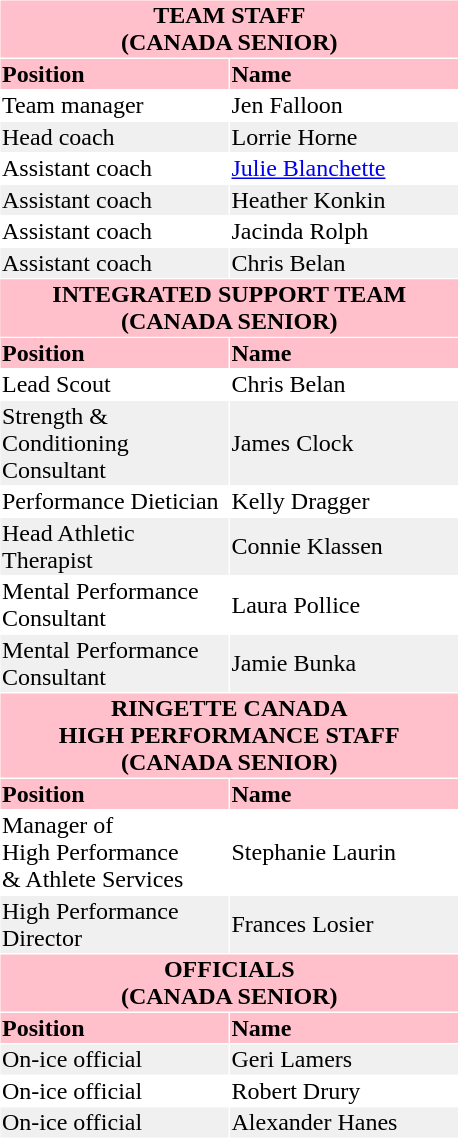<table border="0" cellspacing="1" cellpadding="1">
<tr bgcolor=pink>
<th colspan=2>TEAM STAFF<br>(CANADA SENIOR)</th>
</tr>
<tr bgcolor=pink>
<th align=left width=150>Position</th>
<th align=left width=150>Name</th>
</tr>
<tr>
<td align=left>Team manager</td>
<td align=left>Jen Falloon</td>
</tr>
<tr bgcolor="#f0f0f0">
<td align=left>Head coach</td>
<td>Lorrie Horne</td>
</tr>
<tr>
<td align=left>Assistant coach</td>
<td align=left><a href='#'>Julie Blanchette</a></td>
</tr>
<tr bgcolor="#f0f0f0">
<td align=left>Assistant coach</td>
<td align=left>Heather Konkin</td>
</tr>
<tr>
<td align=left>Assistant coach</td>
<td align=left>Jacinda Rolph</td>
</tr>
<tr bgcolor="#f0f0f0">
<td align=left>Assistant coach</td>
<td align=left>Chris Belan</td>
</tr>
<tr bgcolor=pink>
<th style=background:pink colspan=2>INTEGRATED SUPPORT TEAM<br>(CANADA SENIOR)</th>
</tr>
<tr bgcolor=pink>
<th align=left width=100>Position</th>
<th align=left width=150>Name</th>
</tr>
<tr>
<td align=left>Lead Scout</td>
<td align=left>Chris Belan</td>
</tr>
<tr bgcolor="#f0f0f0">
<td align=left>Strength & Conditioning Consultant</td>
<td align=left>James Clock</td>
</tr>
<tr>
<td align=left>Performance Dietician</td>
<td align=left>Kelly Dragger</td>
</tr>
<tr bgcolor="#f0f0f0">
<td align=left>Head Athletic Therapist</td>
<td align=left>Connie Klassen</td>
</tr>
<tr>
<td align=left>Mental Performance Consultant</td>
<td align=left>Laura Pollice</td>
</tr>
<tr bgcolor="#f0f0f0">
<td align=left>Mental Performance Consultant</td>
<td align=left>Jamie Bunka</td>
</tr>
<tr>
<th style=background:pink colspan=2>RINGETTE CANADA<br>HIGH PERFORMANCE STAFF<br>(CANADA SENIOR)</th>
</tr>
<tr bgcolor=pink>
<th align=left width=100>Position</th>
<th align=left width=150>Name</th>
</tr>
<tr>
<td align=left>Manager of<br>High Performance<br>& Athlete Services</td>
<td>Stephanie Laurin</td>
</tr>
<tr bgcolor="#f0f0f0">
<td align=left>High Performance<br>Director</td>
<td>Frances Losier</td>
</tr>
<tr>
<th style=background:pink colspan=2>OFFICIALS<br>(CANADA SENIOR)</th>
</tr>
<tr bgcolor=pink>
<th align=left width=100>Position</th>
<th align=left>Name</th>
</tr>
<tr bgcolor="#f0f0f0">
<td align=left>On-ice official</td>
<td>Geri Lamers</td>
</tr>
<tr>
<td align=left>On-ice official</td>
<td>Robert Drury</td>
</tr>
<tr bgcolor="#f0f0f0">
<td align=left>On-ice official</td>
<td>Alexander Hanes</td>
</tr>
<tr>
</tr>
</table>
